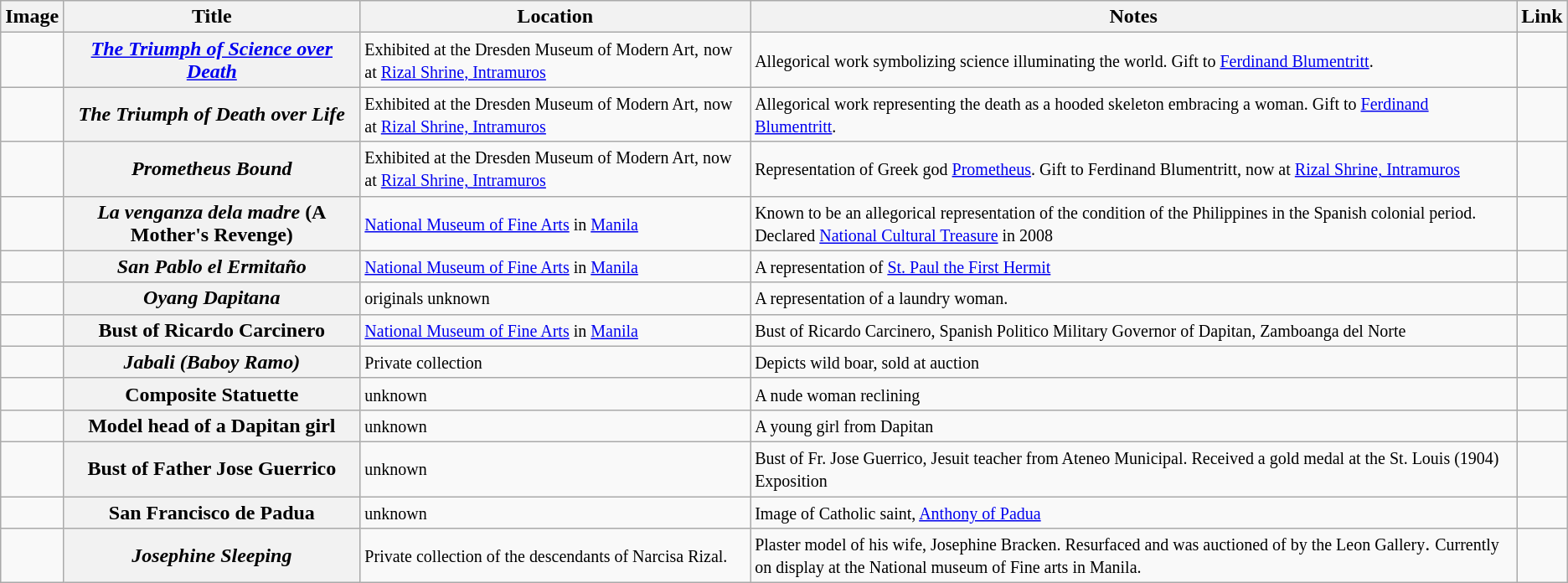<table class="wikitable">
<tr>
<th>Image</th>
<th>Title</th>
<th>Location</th>
<th>Notes</th>
<th>Link</th>
</tr>
<tr>
<td></td>
<th><em><a href='#'>The Triumph of Science over Death</a></em></th>
<td><small>Exhibited at the Dresden Museum of Modern Art,</small> <small>now at <a href='#'>Rizal Shrine, Intramuros</a></small></td>
<td><small>Allegorical work symbolizing science illuminating the world. Gift to <a href='#'>Ferdinand Blumentritt</a>.</small></td>
<td></td>
</tr>
<tr>
<td></td>
<th><em>The Triumph of Death over Life</em></th>
<td><small>Exhibited at the Dresden Museum of Modern Art,</small> <small>now at <a href='#'>Rizal Shrine, Intramuros</a></small></td>
<td><small>Allegorical work representing the death as a hooded skeleton embracing a woman. Gift to <a href='#'>Ferdinand Blumentritt</a>.</small></td>
<td></td>
</tr>
<tr>
<td></td>
<th><em>Prometheus Bound</em></th>
<td><small>Exhibited at the Dresden Museum of Modern Art, now at <a href='#'>Rizal Shrine, Intramuros</a></small></td>
<td><small>Representation of Greek god <a href='#'>Prometheus</a>. Gift to Ferdinand Blumentritt, now at <a href='#'>Rizal Shrine, Intramuros</a></small></td>
<td></td>
</tr>
<tr>
<td></td>
<th><em>La venganza dela madre</em> (A Mother's Revenge)</th>
<td><small><a href='#'>National Museum of Fine Arts</a> in <a href='#'>Manila</a></small></td>
<td><small>Known to be an allegorical representation of the condition of the Philippines in the Spanish colonial period.</small><br><small>Declared <a href='#'>National Cultural Treasure</a> in 2008</small></td>
<td></td>
</tr>
<tr>
<td></td>
<th><em>San Pablo el Ermitaño</em></th>
<td><small><a href='#'>National Museum of Fine Arts</a> in <a href='#'>Manila</a></small></td>
<td><small>A representation of <a href='#'>St. Paul the First Hermit</a></small></td>
<td></td>
</tr>
<tr>
<td></td>
<th><em>Oyang Dapitana</em></th>
<td><small>originals unknown</small></td>
<td><small>A representation of a laundry woman.</small></td>
<td></td>
</tr>
<tr>
<td></td>
<th>Bust of Ricardo Carcinero</th>
<td><small><a href='#'>National Museum of Fine Arts</a> in <a href='#'>Manila</a></small></td>
<td><small>Bust of Ricardo Carcinero, Spanish Politico Military Governor of Dapitan, Zamboanga del Norte</small></td>
<td></td>
</tr>
<tr>
<td></td>
<th><em>Jabali (Baboy Ramo)</em></th>
<td><small>Private collection</small></td>
<td><small>Depicts wild boar,  sold at auction</small></td>
<td></td>
</tr>
<tr>
<td></td>
<th>Composite Statuette</th>
<td><small>unknown</small></td>
<td><small>A nude woman reclining</small></td>
<td></td>
</tr>
<tr>
<td></td>
<th>Model head of a Dapitan girl</th>
<td><small>unknown</small></td>
<td><small>A young girl from Dapitan</small></td>
<td></td>
</tr>
<tr>
<td></td>
<th>Bust of Father Jose Guerrico</th>
<td><small>unknown</small></td>
<td><small>Bust of Fr. Jose Guerrico, Jesuit teacher from Ateneo Municipal. Received a gold medal at the St. Louis (1904) Exposition</small><small></small></td>
<td></td>
</tr>
<tr>
<td></td>
<th>San Francisco de Padua</th>
<td><small>unknown</small></td>
<td><small>Image of Catholic saint, <a href='#'>Anthony of Padua</a></small></td>
<td></td>
</tr>
<tr>
<td></td>
<th><em>Josephine Sleeping</em></th>
<td><small>Private collection of the descendants of Narcisa Rizal.</small></td>
<td><small>Plaster model of his wife, Josephine Bracken. Resurfaced and was auctioned of by the Leon Gallery</small>. <small>Currently on display at the National museum of Fine arts in Manila.</small></td>
<td></td>
</tr>
</table>
